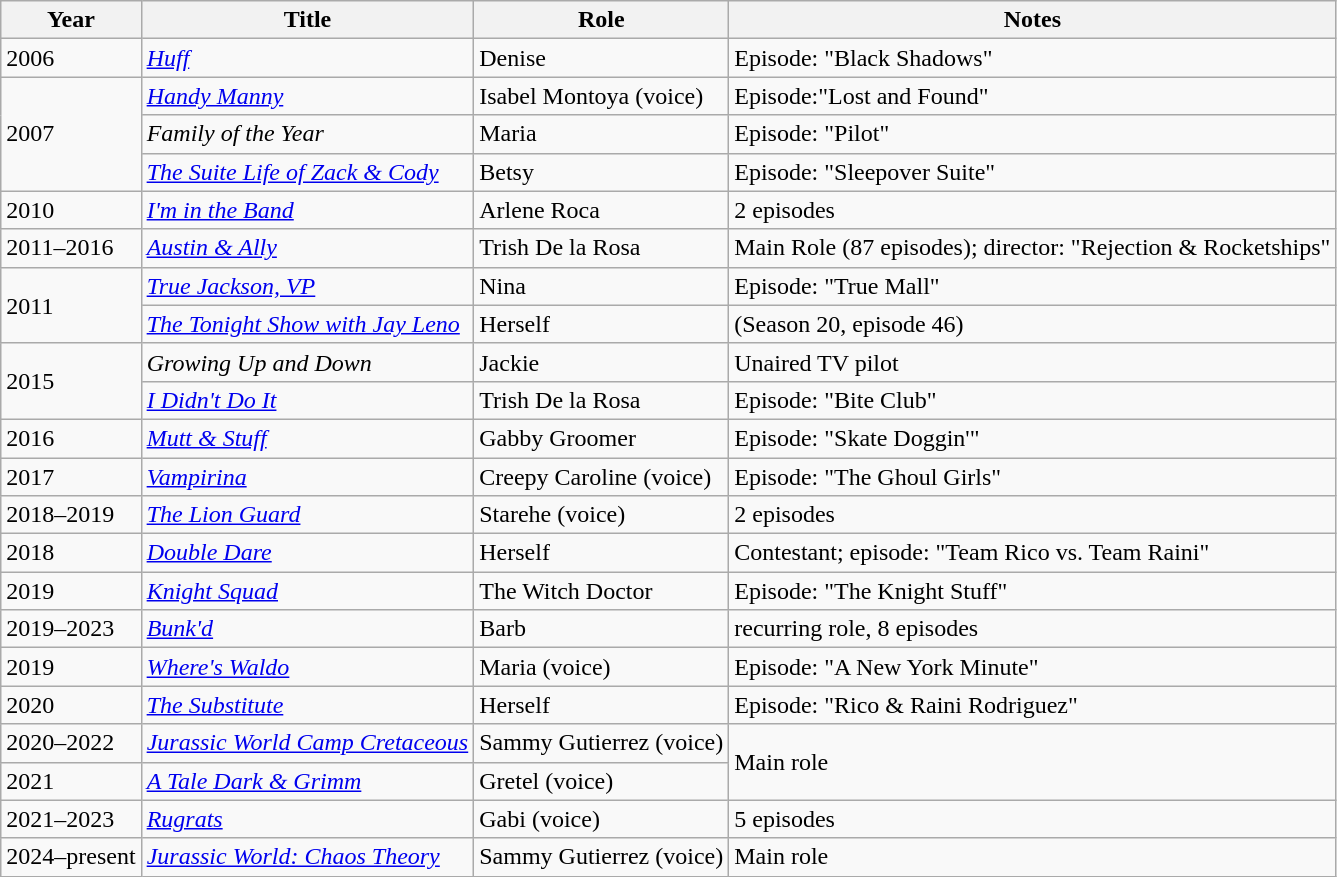<table class="wikitable sortable">
<tr>
<th>Year</th>
<th>Title</th>
<th>Role</th>
<th class="unsortable">Notes</th>
</tr>
<tr>
<td>2006</td>
<td><em><a href='#'>Huff</a></em></td>
<td>Denise</td>
<td>Episode: "Black Shadows"</td>
</tr>
<tr>
<td rowspan="3">2007</td>
<td><em><a href='#'>Handy Manny</a></em></td>
<td>Isabel Montoya (voice)</td>
<td>Episode:"Lost and Found"</td>
</tr>
<tr>
<td><em>Family of the Year</em></td>
<td>Maria</td>
<td>Episode: "Pilot"</td>
</tr>
<tr>
<td><em><a href='#'>The Suite Life of Zack & Cody</a></em></td>
<td>Betsy</td>
<td>Episode: "Sleepover Suite"</td>
</tr>
<tr>
<td>2010</td>
<td><em><a href='#'>I'm in the Band</a></em></td>
<td>Arlene Roca</td>
<td>2 episodes</td>
</tr>
<tr>
<td>2011–2016</td>
<td><em><a href='#'>Austin & Ally</a></em></td>
<td>Trish De la Rosa</td>
<td>Main Role (87 episodes); director: "Rejection & Rocketships"</td>
</tr>
<tr>
<td rowspan="2">2011</td>
<td><em><a href='#'>True Jackson, VP</a></em></td>
<td>Nina</td>
<td>Episode: "True Mall"</td>
</tr>
<tr>
<td><em><a href='#'>The Tonight Show with Jay Leno</a></em></td>
<td>Herself</td>
<td>(Season 20, episode 46)</td>
</tr>
<tr>
<td rowspan="2">2015</td>
<td><em>Growing Up and Down</em></td>
<td>Jackie</td>
<td>Unaired TV pilot</td>
</tr>
<tr>
<td><em><a href='#'>I Didn't Do It</a></em></td>
<td>Trish De la Rosa</td>
<td>Episode: "Bite Club"</td>
</tr>
<tr>
<td>2016</td>
<td><em><a href='#'>Mutt & Stuff</a></em></td>
<td>Gabby Groomer</td>
<td>Episode: "Skate Doggin'"</td>
</tr>
<tr>
<td>2017</td>
<td><em><a href='#'>Vampirina</a></em></td>
<td>Creepy Caroline (voice)</td>
<td>Episode: "The Ghoul Girls"</td>
</tr>
<tr>
<td>2018–2019</td>
<td><em><a href='#'>The Lion Guard</a></em></td>
<td>Starehe (voice)</td>
<td>2 episodes</td>
</tr>
<tr>
<td>2018</td>
<td><em><a href='#'>Double Dare</a></em></td>
<td>Herself</td>
<td>Contestant; episode: "Team Rico vs. Team Raini"</td>
</tr>
<tr>
<td>2019</td>
<td><em><a href='#'>Knight Squad</a></em></td>
<td>The Witch Doctor</td>
<td>Episode: "The Knight Stuff"</td>
</tr>
<tr>
<td>2019–2023</td>
<td><em><a href='#'>Bunk'd</a></em></td>
<td>Barb</td>
<td>recurring role, 8 episodes</td>
</tr>
<tr>
<td>2019</td>
<td><em><a href='#'>Where's Waldo</a></em></td>
<td>Maria (voice)</td>
<td>Episode: "A New York Minute"</td>
</tr>
<tr>
<td>2020</td>
<td><em><a href='#'>The Substitute</a></em></td>
<td>Herself</td>
<td>Episode: "Rico & Raini Rodriguez"</td>
</tr>
<tr>
<td>2020–2022</td>
<td><em><a href='#'>Jurassic World Camp Cretaceous</a></em></td>
<td>Sammy Gutierrez (voice)</td>
<td rowspan="2">Main role</td>
</tr>
<tr>
<td>2021</td>
<td><em><a href='#'>A Tale Dark & Grimm</a></em></td>
<td>Gretel (voice)</td>
</tr>
<tr>
<td>2021–2023</td>
<td><a href='#'><em>Rugrats</em></a></td>
<td>Gabi (voice)</td>
<td>5 episodes</td>
</tr>
<tr>
<td>2024–present</td>
<td><em><a href='#'>Jurassic World: Chaos Theory</a></em></td>
<td>Sammy Gutierrez (voice)</td>
<td>Main role</td>
</tr>
</table>
